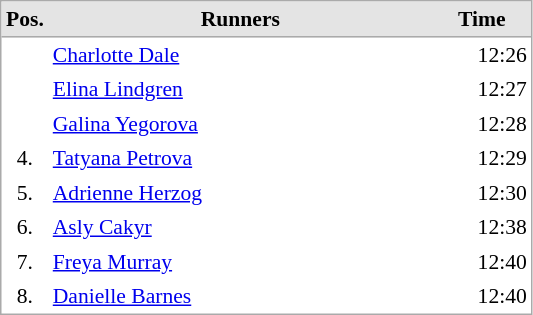<table cellspacing="0" cellpadding="3" style="border:1px solid #AAAAAA;font-size:90%">
<tr bgcolor="#E4E4E4">
<th style="border-bottom:1px solid #AAAAAA" width=10>Pos.</th>
<th style="border-bottom:1px solid #AAAAAA" width=250>Runners</th>
<th style="border-bottom:1px solid #AAAAAA" width=60>Time</th>
</tr>
<tr align="center">
<td align="center"></td>
<td align="left"> <a href='#'>Charlotte Dale</a></td>
<td align="right">12:26</td>
</tr>
<tr align="center">
<td align="center"></td>
<td align="left"> <a href='#'>Elina Lindgren</a></td>
<td align="right">12:27</td>
</tr>
<tr align="center">
<td align="center"></td>
<td align="left"> <a href='#'>Galina Yegorova</a></td>
<td align="right">12:28</td>
</tr>
<tr align="center">
<td align="center">4.</td>
<td align="left"> <a href='#'>Tatyana Petrova</a></td>
<td align="right">12:29</td>
</tr>
<tr align="center">
<td align="center">5.</td>
<td align="left"> <a href='#'>Adrienne Herzog</a></td>
<td align="right">12:30</td>
</tr>
<tr align="center">
<td align="center">6.</td>
<td align="left"> <a href='#'>Asly Cakyr</a></td>
<td align="right">12:38</td>
</tr>
<tr align="center">
<td align="center">7.</td>
<td align="left"> <a href='#'>Freya Murray</a></td>
<td align="right">12:40</td>
</tr>
<tr align="center">
<td align="center">8.</td>
<td align="left"> <a href='#'>Danielle Barnes</a></td>
<td align="right">12:40</td>
</tr>
</table>
